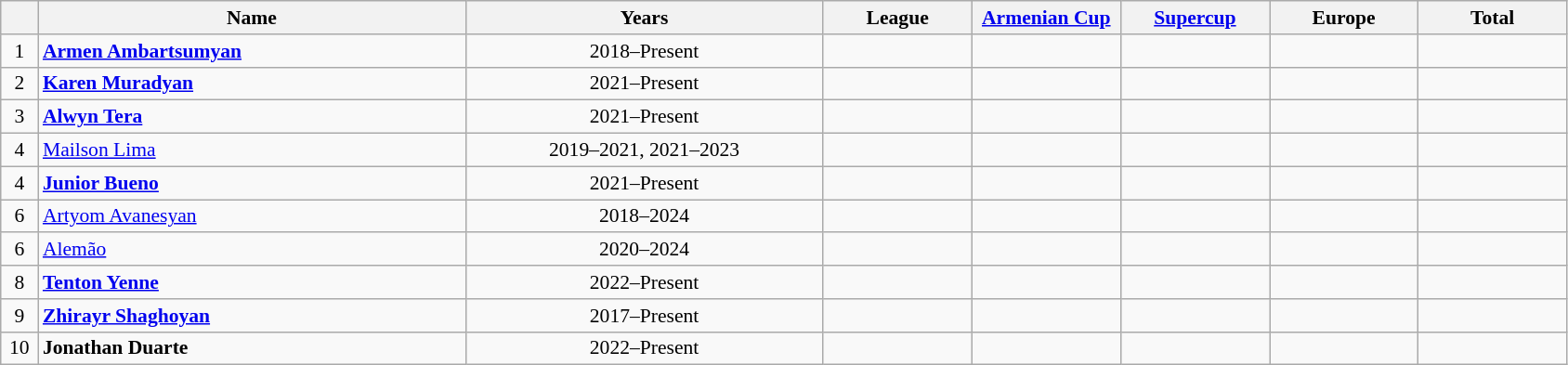<table class="wikitable sortable"  style="text-align:center; font-size:90%; ">
<tr>
<th width=20px></th>
<th width=300px>Name</th>
<th width=250px>Years</th>
<th width=100px>League</th>
<th width=100px><a href='#'>Armenian Cup</a></th>
<th width=100px><a href='#'>Supercup</a></th>
<th width=100px>Europe</th>
<th width=100px>Total</th>
</tr>
<tr>
<td>1</td>
<td align="left"> <strong><a href='#'>Armen Ambartsumyan</a></strong></td>
<td>2018–Present</td>
<td></td>
<td></td>
<td></td>
<td></td>
<td></td>
</tr>
<tr>
<td>2</td>
<td align="left"> <strong><a href='#'>Karen Muradyan</a></strong></td>
<td>2021–Present</td>
<td></td>
<td></td>
<td></td>
<td></td>
<td></td>
</tr>
<tr>
<td>3</td>
<td align="left"> <strong><a href='#'>Alwyn Tera</a></strong></td>
<td>2021–Present</td>
<td></td>
<td></td>
<td></td>
<td></td>
<td></td>
</tr>
<tr>
<td>4</td>
<td align="left"> <a href='#'>Mailson Lima</a></td>
<td>2019–2021, 2021–2023</td>
<td></td>
<td></td>
<td></td>
<td></td>
<td></td>
</tr>
<tr>
<td>4</td>
<td align="left"> <strong><a href='#'>Junior Bueno</a></strong></td>
<td>2021–Present</td>
<td></td>
<td></td>
<td></td>
<td></td>
<td></td>
</tr>
<tr>
<td>6</td>
<td align="left"> <a href='#'>Artyom Avanesyan</a></td>
<td>2018–2024</td>
<td></td>
<td></td>
<td></td>
<td></td>
<td></td>
</tr>
<tr>
<td>6</td>
<td align="left"> <a href='#'>Alemão</a></td>
<td>2020–2024</td>
<td></td>
<td></td>
<td></td>
<td></td>
<td></td>
</tr>
<tr>
<td>8</td>
<td align="left"> <strong><a href='#'>Tenton Yenne</a></strong></td>
<td>2022–Present</td>
<td></td>
<td></td>
<td></td>
<td></td>
<td></td>
</tr>
<tr>
<td>9</td>
<td align="left"> <strong><a href='#'>Zhirayr Shaghoyan</a></strong></td>
<td>2017–Present</td>
<td></td>
<td></td>
<td></td>
<td></td>
<td></td>
</tr>
<tr>
<td>10</td>
<td align="left"> <strong>Jonathan Duarte</strong></td>
<td>2022–Present</td>
<td></td>
<td></td>
<td></td>
<td></td>
<td></td>
</tr>
</table>
